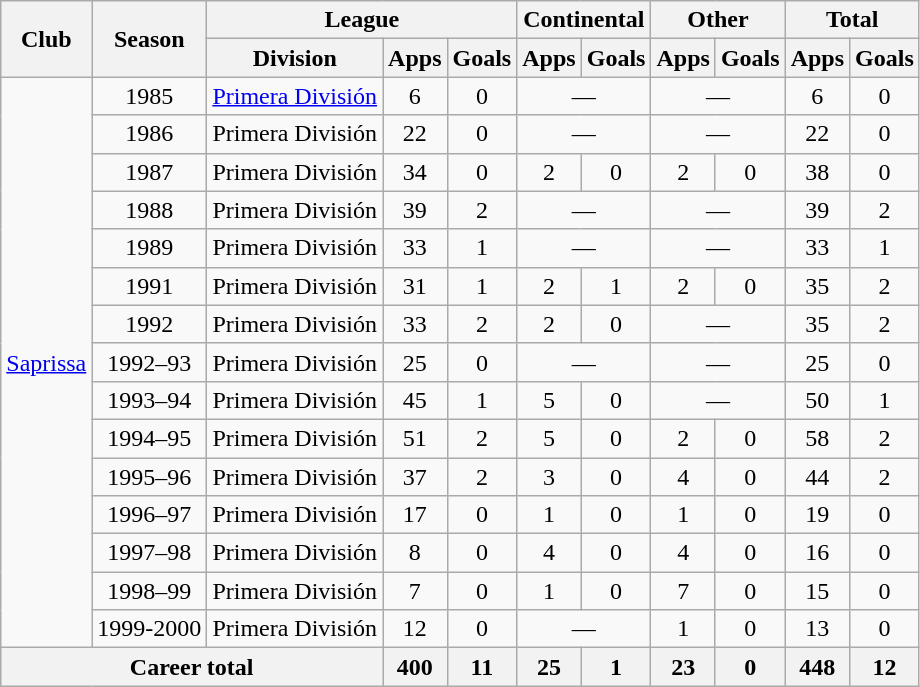<table class="wikitable" style="text-align: center;">
<tr>
<th rowspan="2">Club</th>
<th rowspan="2">Season</th>
<th colspan="3">League</th>
<th colspan="2">Continental</th>
<th colspan="2">Other</th>
<th colspan="2">Total</th>
</tr>
<tr>
<th>Division</th>
<th>Apps</th>
<th>Goals</th>
<th>Apps</th>
<th>Goals</th>
<th>Apps</th>
<th>Goals</th>
<th>Apps</th>
<th>Goals</th>
</tr>
<tr>
<td rowspan="15"><a href='#'>Saprissa</a></td>
<td>1985</td>
<td><a href='#'>Primera División</a></td>
<td>6</td>
<td>0</td>
<td colspan="2">—</td>
<td colspan="2">—</td>
<td>6</td>
<td>0</td>
</tr>
<tr>
<td>1986</td>
<td>Primera División</td>
<td>22</td>
<td>0</td>
<td colspan="2">—</td>
<td colspan="2">—</td>
<td>22</td>
<td>0</td>
</tr>
<tr>
<td>1987</td>
<td>Primera División</td>
<td>34</td>
<td>0</td>
<td>2</td>
<td>0</td>
<td>2</td>
<td>0</td>
<td>38</td>
<td>0</td>
</tr>
<tr>
<td>1988</td>
<td>Primera División</td>
<td>39</td>
<td>2</td>
<td colspan="2">—</td>
<td colspan="2">—</td>
<td>39</td>
<td>2</td>
</tr>
<tr>
<td>1989</td>
<td>Primera División</td>
<td>33</td>
<td>1</td>
<td colspan="2">—</td>
<td colspan="2">—</td>
<td>33</td>
<td>1</td>
</tr>
<tr>
<td>1991</td>
<td>Primera División</td>
<td>31</td>
<td>1</td>
<td>2</td>
<td>1</td>
<td>2</td>
<td>0</td>
<td>35</td>
<td>2</td>
</tr>
<tr>
<td>1992</td>
<td>Primera División</td>
<td>33</td>
<td>2</td>
<td>2</td>
<td>0</td>
<td colspan="2">—</td>
<td>35</td>
<td>2</td>
</tr>
<tr>
<td>1992–93</td>
<td>Primera División</td>
<td>25</td>
<td>0</td>
<td colspan="2">—</td>
<td colspan="2">—</td>
<td>25</td>
<td>0</td>
</tr>
<tr>
<td>1993–94</td>
<td>Primera División</td>
<td>45</td>
<td>1</td>
<td>5</td>
<td>0</td>
<td colspan="2">—</td>
<td>50</td>
<td>1</td>
</tr>
<tr>
<td>1994–95</td>
<td>Primera División</td>
<td>51</td>
<td>2</td>
<td>5</td>
<td>0</td>
<td>2</td>
<td>0</td>
<td>58</td>
<td>2</td>
</tr>
<tr>
<td>1995–96</td>
<td>Primera División</td>
<td>37</td>
<td>2</td>
<td>3</td>
<td>0</td>
<td>4</td>
<td>0</td>
<td>44</td>
<td>2</td>
</tr>
<tr>
<td>1996–97</td>
<td>Primera División</td>
<td>17</td>
<td>0</td>
<td>1</td>
<td>0</td>
<td>1</td>
<td>0</td>
<td>19</td>
<td>0</td>
</tr>
<tr>
<td>1997–98</td>
<td>Primera División</td>
<td>8</td>
<td>0</td>
<td>4</td>
<td>0</td>
<td>4</td>
<td>0</td>
<td>16</td>
<td>0</td>
</tr>
<tr>
<td>1998–99</td>
<td>Primera División</td>
<td>7</td>
<td>0</td>
<td>1</td>
<td>0</td>
<td>7</td>
<td>0</td>
<td>15</td>
<td>0</td>
</tr>
<tr>
<td>1999-2000</td>
<td>Primera División</td>
<td>12</td>
<td>0</td>
<td colspan="2">—</td>
<td>1</td>
<td>0</td>
<td>13</td>
<td>0</td>
</tr>
<tr>
<th colspan="3">Career total</th>
<th>400</th>
<th>11</th>
<th>25</th>
<th>1</th>
<th>23</th>
<th>0</th>
<th>448</th>
<th>12</th>
</tr>
</table>
